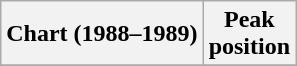<table class="wikitable sortable">
<tr>
<th align="left">Chart (1988–1989)</th>
<th align="center">Peak<br>position</th>
</tr>
<tr>
</tr>
</table>
